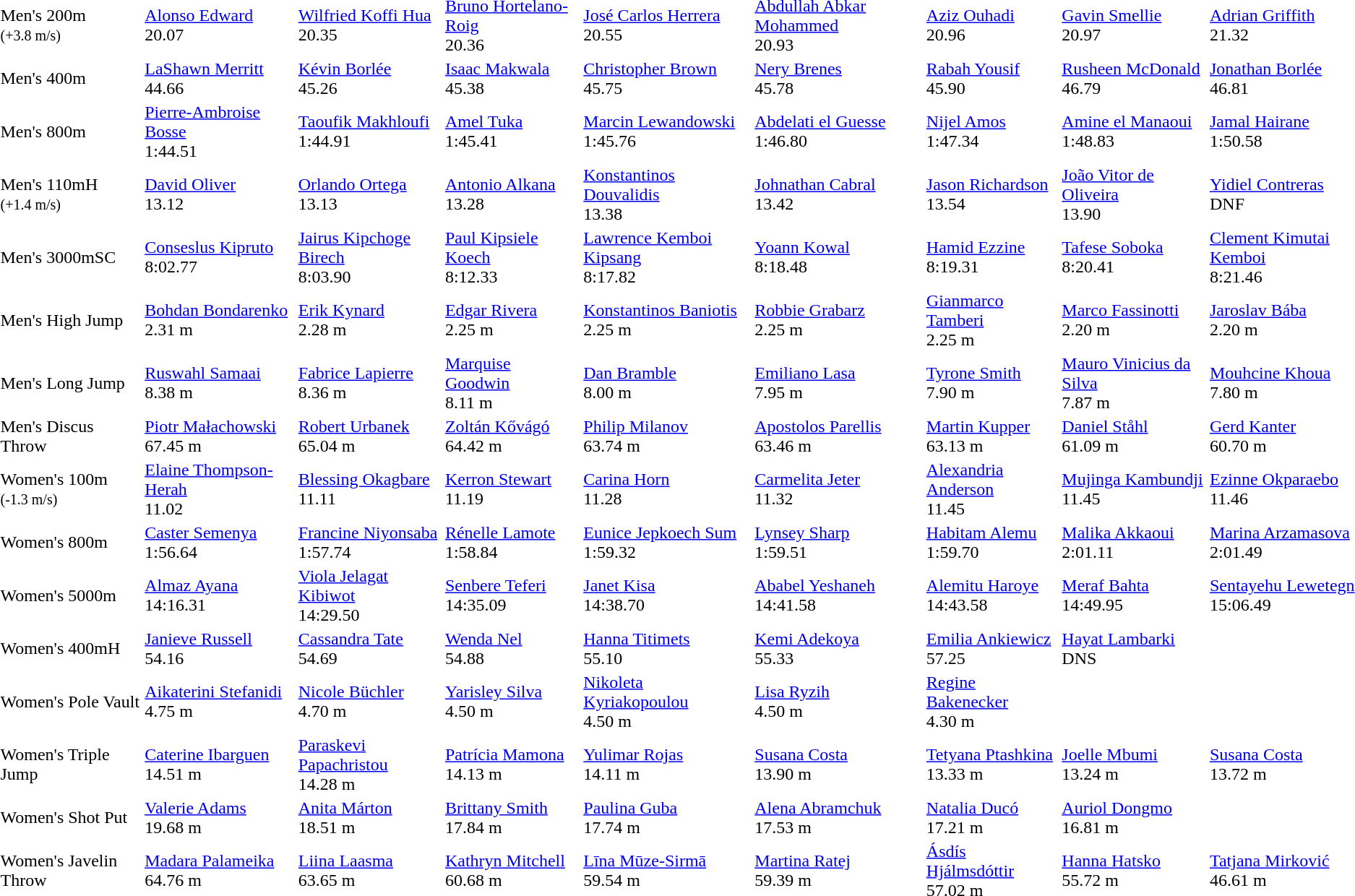<table>
<tr>
<td>Men's 200m<br><small>(+3.8 m/s)</small></td>
<td><a href='#'>Alonso Edward</a><br>  20.07</td>
<td><a href='#'>Wilfried Koffi Hua</a><br>  20.35</td>
<td><a href='#'>Bruno Hortelano-Roig</a><br>  20.36</td>
<td><a href='#'>José Carlos Herrera</a><br>  20.55</td>
<td><a href='#'>Abdullah Abkar Mohammed</a><br>  20.93</td>
<td><a href='#'>Aziz Ouhadi</a><br>  20.96</td>
<td><a href='#'>Gavin Smellie</a><br>  20.97</td>
<td><a href='#'>Adrian Griffith</a><br>  21.32</td>
</tr>
<tr>
<td>Men's 400m</td>
<td><a href='#'>LaShawn Merritt</a><br>  44.66</td>
<td><a href='#'>Kévin Borlée</a><br>  45.26</td>
<td><a href='#'>Isaac Makwala</a><br>  45.38</td>
<td><a href='#'>Christopher Brown</a><br>  45.75</td>
<td><a href='#'>Nery Brenes</a><br>  45.78</td>
<td><a href='#'>Rabah Yousif</a><br>  45.90</td>
<td><a href='#'>Rusheen McDonald</a><br>  46.79</td>
<td><a href='#'>Jonathan Borlée</a><br>  46.81</td>
</tr>
<tr>
<td>Men's 800m</td>
<td><a href='#'>Pierre-Ambroise Bosse</a><br>  1:44.51</td>
<td><a href='#'>Taoufik Makhloufi</a><br>  1:44.91</td>
<td><a href='#'>Amel Tuka</a><br>  1:45.41</td>
<td><a href='#'>Marcin Lewandowski</a><br>  1:45.76</td>
<td><a href='#'>Abdelati el Guesse</a><br>  1:46.80</td>
<td><a href='#'>Nijel Amos</a><br>  1:47.34</td>
<td><a href='#'>Amine el Manaoui</a><br>  1:48.83</td>
<td><a href='#'>Jamal Hairane</a><br>  1:50.58</td>
</tr>
<tr>
<td>Men's 110mH<br><small>(+1.4 m/s)</small></td>
<td><a href='#'>David Oliver</a><br>  13.12</td>
<td><a href='#'>Orlando Ortega</a><br>  13.13</td>
<td><a href='#'>Antonio Alkana</a><br>  13.28</td>
<td><a href='#'>Konstantinos Douvalidis</a><br>  13.38</td>
<td><a href='#'>Johnathan Cabral</a><br>  13.42</td>
<td><a href='#'>Jason Richardson</a><br>  13.54</td>
<td><a href='#'>João Vitor de Oliveira</a><br>  13.90</td>
<td><a href='#'>Yidiel Contreras</a><br>  DNF</td>
</tr>
<tr>
<td>Men's 3000mSC</td>
<td><a href='#'>Conseslus Kipruto</a><br>  8:02.77</td>
<td><a href='#'>Jairus Kipchoge Birech</a><br>  8:03.90</td>
<td><a href='#'>Paul Kipsiele Koech</a><br>  8:12.33</td>
<td><a href='#'>Lawrence Kemboi Kipsang</a><br>  8:17.82</td>
<td><a href='#'>Yoann Kowal</a><br>  8:18.48</td>
<td><a href='#'>Hamid Ezzine</a><br>  8:19.31</td>
<td><a href='#'>Tafese Soboka</a><br>  8:20.41</td>
<td><a href='#'>Clement Kimutai Kemboi</a><br>  8:21.46</td>
</tr>
<tr>
<td>Men's High Jump</td>
<td><a href='#'>Bohdan Bondarenko</a><br>  2.31 m</td>
<td><a href='#'>Erik Kynard</a><br>  2.28 m</td>
<td><a href='#'>Edgar Rivera</a><br>  2.25 m</td>
<td><a href='#'>Konstantinos Baniotis</a><br>  2.25 m</td>
<td><a href='#'>Robbie Grabarz</a><br>  2.25 m</td>
<td><a href='#'>Gianmarco Tamberi</a><br>  2.25 m</td>
<td><a href='#'>Marco Fassinotti</a><br>  2.20 m</td>
<td><a href='#'>Jaroslav Bába</a><br>  2.20 m</td>
</tr>
<tr>
<td>Men's Long Jump</td>
<td><a href='#'>Ruswahl Samaai</a><br>  8.38 m</td>
<td><a href='#'>Fabrice Lapierre</a><br>  8.36 m</td>
<td><a href='#'>Marquise Goodwin</a><br>  8.11 m</td>
<td><a href='#'>Dan Bramble</a><br>  8.00 m</td>
<td><a href='#'>Emiliano Lasa</a><br>  7.95 m</td>
<td><a href='#'>Tyrone Smith</a><br>  7.90 m</td>
<td><a href='#'>Mauro Vinicius da Silva</a><br>  7.87 m</td>
<td><a href='#'>Mouhcine Khoua</a><br>  7.80 m</td>
</tr>
<tr>
<td>Men's Discus Throw</td>
<td><a href='#'>Piotr Małachowski</a><br>  67.45 m</td>
<td><a href='#'>Robert Urbanek</a><br>  65.04 m</td>
<td><a href='#'>Zoltán Kővágó</a><br>  64.42 m</td>
<td><a href='#'>Philip Milanov</a><br>  63.74 m</td>
<td><a href='#'>Apostolos Parellis</a><br>  63.46 m</td>
<td><a href='#'>Martin Kupper</a><br>  63.13 m</td>
<td><a href='#'>Daniel Ståhl</a><br>  61.09 m</td>
<td><a href='#'>Gerd Kanter</a><br>  60.70 m</td>
</tr>
<tr>
<td>Women's 100m<br><small>(-1.3 m/s)</small></td>
<td><a href='#'>Elaine Thompson-Herah</a><br>  11.02</td>
<td><a href='#'>Blessing Okagbare</a><br>  11.11</td>
<td><a href='#'>Kerron Stewart</a><br>  11.19</td>
<td><a href='#'>Carina Horn</a><br>  11.28</td>
<td><a href='#'>Carmelita Jeter</a><br>  11.32</td>
<td><a href='#'>Alexandria Anderson</a><br>  11.45</td>
<td><a href='#'>Mujinga Kambundji</a><br>  11.45</td>
<td><a href='#'>Ezinne Okparaebo</a><br>  11.46</td>
</tr>
<tr>
<td>Women's 800m</td>
<td><a href='#'>Caster Semenya</a><br>  1:56.64</td>
<td><a href='#'>Francine Niyonsaba</a><br>  1:57.74</td>
<td><a href='#'>Rénelle Lamote</a><br>  1:58.84</td>
<td><a href='#'>Eunice Jepkoech Sum</a><br>  1:59.32</td>
<td><a href='#'>Lynsey Sharp</a><br>  1:59.51</td>
<td><a href='#'>Habitam Alemu</a><br>  1:59.70</td>
<td><a href='#'>Malika Akkaoui</a><br>  2:01.11</td>
<td><a href='#'>Marina Arzamasova</a><br>  2:01.49</td>
</tr>
<tr>
<td>Women's 5000m</td>
<td><a href='#'>Almaz Ayana</a><br>  14:16.31</td>
<td><a href='#'>Viola Jelagat Kibiwot</a><br>  14:29.50</td>
<td><a href='#'>Senbere Teferi</a><br>  14:35.09</td>
<td><a href='#'>Janet Kisa</a><br>  14:38.70</td>
<td><a href='#'>Ababel Yeshaneh</a><br>  14:41.58</td>
<td><a href='#'>Alemitu Haroye</a><br>  14:43.58</td>
<td><a href='#'>Meraf Bahta</a><br>  14:49.95</td>
<td><a href='#'>Sentayehu Lewetegn</a><br>  15:06.49</td>
</tr>
<tr>
<td>Women's 400mH</td>
<td><a href='#'>Janieve Russell</a><br>  54.16</td>
<td><a href='#'>Cassandra Tate</a><br>  54.69</td>
<td><a href='#'>Wenda Nel</a><br>  54.88</td>
<td><a href='#'>Hanna Titimets</a><br>  55.10</td>
<td><a href='#'>Kemi Adekoya</a><br>  55.33</td>
<td><a href='#'>Emilia Ankiewicz</a><br>  57.25</td>
<td><a href='#'>Hayat Lambarki</a><br>  DNS</td>
</tr>
<tr>
<td>Women's Pole Vault</td>
<td><a href='#'>Aikaterini Stefanidi</a><br>  4.75 m</td>
<td><a href='#'>Nicole Büchler</a><br>  4.70 m</td>
<td><a href='#'>Yarisley Silva</a><br>  4.50 m</td>
<td><a href='#'>Nikoleta Kyriakopoulou</a><br>  4.50 m</td>
<td><a href='#'>Lisa Ryzih</a><br>  4.50 m</td>
<td><a href='#'>Regine Bakenecker</a><br>  4.30 m</td>
</tr>
<tr>
<td>Women's Triple Jump</td>
<td><a href='#'>Caterine Ibarguen</a><br>  14.51 m</td>
<td><a href='#'>Paraskevi Papachristou</a><br>  14.28 m</td>
<td><a href='#'>Patrícia Mamona</a><br>  14.13 m</td>
<td><a href='#'>Yulimar Rojas</a><br>  14.11 m</td>
<td><a href='#'>Susana Costa</a><br>  13.90 m</td>
<td><a href='#'>Tetyana Ptashkina</a><br>  13.33 m</td>
<td><a href='#'>Joelle Mbumi</a><br>  13.24 m</td>
<td><a href='#'>Susana Costa</a><br>  13.72 m</td>
</tr>
<tr>
<td>Women's Shot Put</td>
<td><a href='#'>Valerie Adams</a><br>  19.68 m</td>
<td><a href='#'>Anita Márton</a><br>  18.51 m</td>
<td><a href='#'>Brittany Smith</a><br>  17.84 m</td>
<td><a href='#'>Paulina Guba</a><br>  17.74 m</td>
<td><a href='#'>Alena Abramchuk</a><br>  17.53 m</td>
<td><a href='#'>Natalia Ducó</a><br>  17.21 m</td>
<td><a href='#'>Auriol Dongmo</a><br>  16.81 m</td>
</tr>
<tr>
<td>Women's Javelin Throw</td>
<td><a href='#'>Madara Palameika</a><br>  64.76 m</td>
<td><a href='#'>Liina Laasma</a><br>  63.65 m</td>
<td><a href='#'>Kathryn Mitchell</a><br>  60.68 m</td>
<td><a href='#'>Līna Mūze-Sirmā</a><br>  59.54 m</td>
<td><a href='#'>Martina Ratej</a><br>  59.39 m</td>
<td><a href='#'>Ásdís Hjálmsdóttir</a><br>  57.02 m</td>
<td><a href='#'>Hanna Hatsko</a><br>  55.72 m</td>
<td><a href='#'>Tatjana Mirković</a><br>  46.61 m</td>
</tr>
</table>
